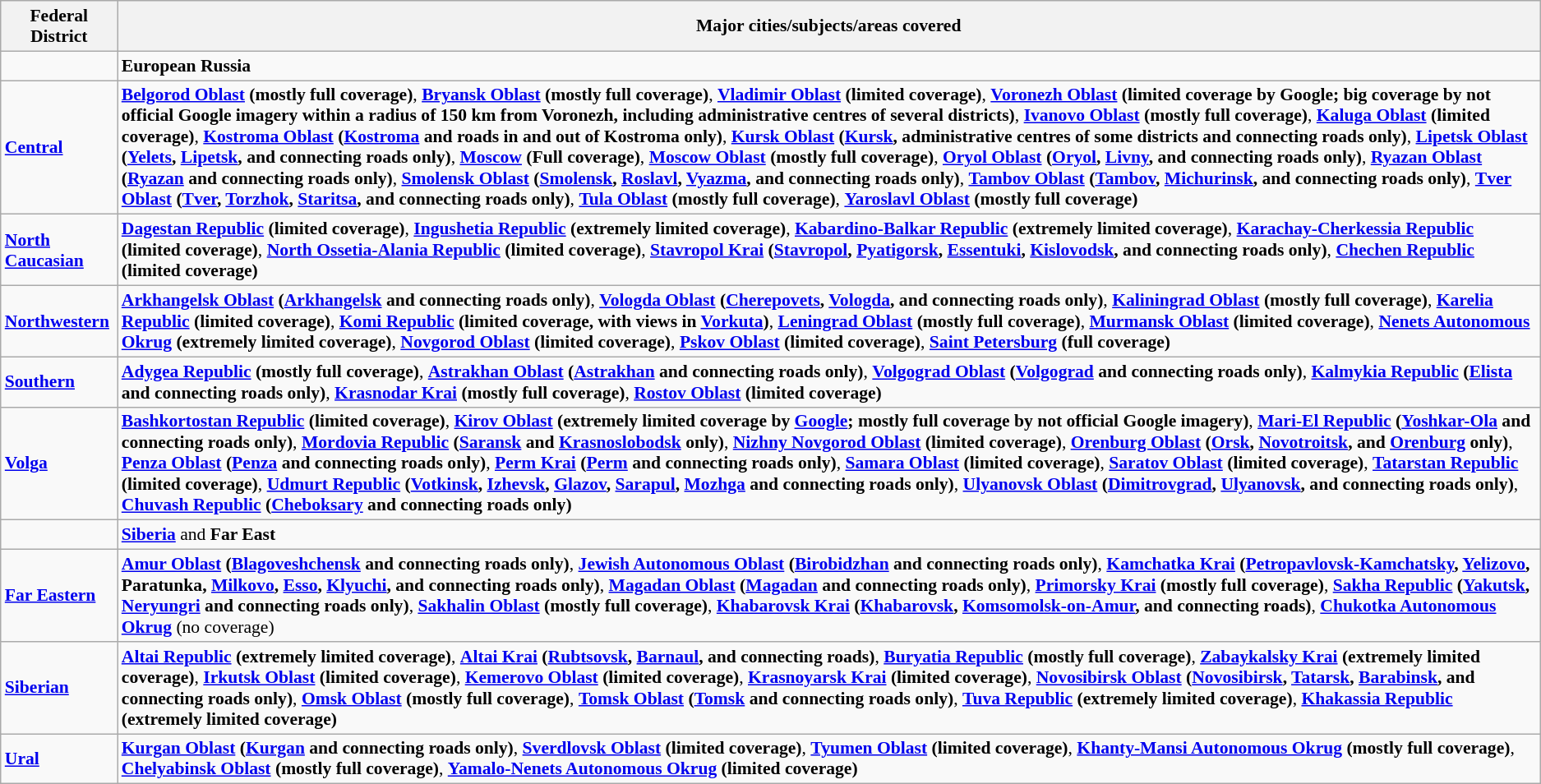<table class="wikitable" style="font-size:90%">
<tr>
<th>Federal District</th>
<th>Major cities/subjects/areas covered</th>
</tr>
<tr>
<td></td>
<td><strong>European Russia</strong></td>
</tr>
<tr>
<td><strong><a href='#'>Central</a></strong></td>
<td><strong><a href='#'>Belgorod Oblast</a> (mostly full coverage)</strong>, <strong><a href='#'>Bryansk Oblast</a> (mostly full coverage)</strong>, <strong><a href='#'>Vladimir Oblast</a> (limited coverage)</strong>, <strong><a href='#'>Voronezh Oblast</a> (limited coverage by Google; big coverage by not official Google imagery within a radius of 150 km from Voronezh, including administrative centres of several districts)</strong>, <strong><a href='#'>Ivanovo Oblast</a> (mostly full coverage)</strong>, <strong><a href='#'>Kaluga Oblast</a> (limited coverage)</strong>, <strong><a href='#'>Kostroma Oblast</a> (<a href='#'>Kostroma</a> and roads in and out of Kostroma only)</strong>, <strong><a href='#'>Kursk Oblast</a> (<a href='#'>Kursk</a>, administrative centres of some districts and connecting roads only)</strong>, <strong><a href='#'>Lipetsk Oblast</a> (<a href='#'>Yelets</a>, <a href='#'>Lipetsk</a>, and connecting roads only)</strong>, <strong><a href='#'>Moscow</a> (Full coverage)</strong>, <strong><a href='#'>Moscow Oblast</a> (mostly full coverage)</strong>, <strong><a href='#'>Oryol Oblast</a> (<a href='#'>Oryol</a>, <a href='#'>Livny</a>, and connecting roads only)</strong>, <strong><a href='#'>Ryazan Oblast</a> (<a href='#'>Ryazan</a> and connecting roads only)</strong>, <strong><a href='#'>Smolensk Oblast</a> (<a href='#'>Smolensk</a>, <a href='#'>Roslavl</a>, <a href='#'>Vyazma</a>, and connecting roads only)</strong>, <strong><a href='#'>Tambov Oblast</a> (<a href='#'>Tambov</a>, <a href='#'>Michurinsk</a>, and connecting roads only)</strong>, <strong><a href='#'>Tver Oblast</a> (<a href='#'>Tver</a>, <a href='#'>Torzhok</a>, <a href='#'>Staritsa</a>, and connecting roads only)</strong>, <strong><a href='#'>Tula Oblast</a> (mostly full coverage)</strong>, <strong><a href='#'>Yaroslavl Oblast</a> (mostly full coverage)</strong></td>
</tr>
<tr>
<td><strong><a href='#'>North Caucasian</a></strong></td>
<td><strong><a href='#'>Dagestan Republic</a> (limited coverage)</strong>, <strong><a href='#'>Ingushetia Republic</a> (extremely limited coverage)</strong>, <strong><a href='#'>Kabardino-Balkar Republic</a> (extremely limited coverage)</strong>, <strong><a href='#'>Karachay-Cherkessia Republic</a> (limited coverage)</strong>, <strong><a href='#'>North Ossetia-Alania Republic</a> (limited coverage)</strong>, <strong><a href='#'>Stavropol Krai</a> (<a href='#'>Stavropol</a>, <a href='#'>Pyatigorsk</a>, <a href='#'>Essentuki</a>, <a href='#'>Kislovodsk</a>, and connecting roads only)</strong>, <strong><a href='#'>Chechen Republic</a> (limited coverage)</strong></td>
</tr>
<tr>
<td><strong><a href='#'>Northwestern</a></strong></td>
<td><strong><a href='#'>Arkhangelsk Oblast</a> (<a href='#'>Arkhangelsk</a> and connecting roads only)</strong>, <strong><a href='#'>Vologda Oblast</a> (<a href='#'>Cherepovets</a>, <a href='#'>Vologda</a>, and connecting roads only)</strong>, <strong><a href='#'>Kaliningrad Oblast</a> (mostly full coverage)</strong>, <strong><a href='#'>Karelia Republic</a> (limited coverage)</strong>, <strong><a href='#'>Komi Republic</a> (limited coverage, with views in <a href='#'>Vorkuta</a>)</strong>, <strong><a href='#'>Leningrad Oblast</a> (mostly full coverage)</strong>, <strong><a href='#'>Murmansk Oblast</a> (limited coverage)</strong>, <strong><a href='#'>Nenets Autonomous Okrug</a> (extremely limited coverage)</strong>, <strong><a href='#'>Novgorod Oblast</a> (limited coverage)</strong>, <strong><a href='#'>Pskov Oblast</a> (limited coverage)</strong>, <strong><a href='#'>Saint Petersburg</a> (full coverage)</strong></td>
</tr>
<tr>
<td><strong><a href='#'>Southern</a></strong></td>
<td><strong><a href='#'>Adygea Republic</a> (mostly full coverage)</strong>, <strong><a href='#'>Astrakhan Oblast</a> (<a href='#'>Astrakhan</a> and connecting roads only)</strong>, <strong><a href='#'>Volgograd Oblast</a> (<a href='#'>Volgograd</a> and connecting roads only)</strong>, <strong><a href='#'>Kalmykia Republic</a> (<a href='#'>Elista</a> and connecting roads only)</strong>, <strong><a href='#'>Krasnodar Krai</a> (mostly full coverage)</strong>, <strong><a href='#'>Rostov Oblast</a> (limited coverage)</strong></td>
</tr>
<tr>
<td><strong><a href='#'>Volga</a></strong></td>
<td><strong><a href='#'>Bashkortostan Republic</a> (limited coverage)</strong>, <strong><a href='#'>Kirov Oblast</a> (extremely limited coverage by <a href='#'>Google</a>; mostly full coverage by not official Google imagery)</strong>, <strong><a href='#'>Mari-El Republic</a> (<a href='#'>Yoshkar-Ola</a> and connecting roads only)</strong>, <strong><a href='#'>Mordovia Republic</a> (<a href='#'>Saransk</a> and <a href='#'>Krasnoslobodsk</a>  only)</strong>, <strong><a href='#'>Nizhny Novgorod Oblast</a> (limited coverage)</strong>, <strong><a href='#'>Orenburg Oblast</a> (<a href='#'>Orsk</a>, <a href='#'>Novotroitsk</a>, and <a href='#'>Orenburg</a> only)</strong>, <strong><a href='#'>Penza Oblast</a> (<a href='#'>Penza</a> and connecting roads only)</strong>, <strong><a href='#'>Perm Krai</a> (<a href='#'>Perm</a> and connecting roads only)</strong>, <strong><a href='#'>Samara Oblast</a> (limited coverage)</strong>, <strong><a href='#'>Saratov Oblast</a> (limited coverage)</strong>, <strong><a href='#'>Tatarstan Republic</a> (limited coverage)</strong>, <strong><a href='#'>Udmurt Republic</a> (<a href='#'>Votkinsk</a>, <a href='#'>Izhevsk</a>, <a href='#'>Glazov</a>, <a href='#'>Sarapul</a>, <a href='#'>Mozhga</a> and connecting roads only)</strong>, <strong><a href='#'>Ulyanovsk Oblast</a> (<a href='#'>Dimitrovgrad</a>, <a href='#'>Ulyanovsk</a>, and connecting roads only)</strong>, <strong><a href='#'>Chuvash Republic</a> (<a href='#'>Cheboksary</a> and connecting roads only)</strong></td>
</tr>
<tr>
<td></td>
<td><strong><a href='#'>Siberia</a></strong> and <strong>Far East</strong></td>
</tr>
<tr>
<td><strong><a href='#'>Far Eastern</a></strong></td>
<td><strong><a href='#'>Amur Oblast</a> (<a href='#'>Blagoveshchensk</a> and connecting roads only)</strong>, <strong><a href='#'>Jewish Autonomous Oblast</a> (<a href='#'>Birobidzhan</a> and connecting roads only)</strong>, <strong><a href='#'>Kamchatka Krai</a> (<a href='#'>Petropavlovsk-Kamchatsky</a>, <a href='#'>Yelizovo</a>, Paratunka, <a href='#'>Milkovo</a>, <a href='#'>Esso</a>, <a href='#'>Klyuchi</a>, and connecting roads only)</strong>, <strong><a href='#'>Magadan Oblast</a> (<a href='#'>Magadan</a> and connecting roads only)</strong>, <strong><a href='#'>Primorsky Krai</a> (mostly full coverage)</strong>, <strong><a href='#'>Sakha Republic</a> (<a href='#'>Yakutsk</a>, <a href='#'>Neryungri</a> and connecting roads only)</strong>, <strong><a href='#'>Sakhalin Oblast</a> (mostly full coverage)</strong>, <strong><a href='#'>Khabarovsk Krai</a> (<a href='#'>Khabarovsk</a>, <a href='#'>Komsomolsk-on-Amur</a>, and connecting roads)</strong>, <strong><a href='#'>Chukotka Autonomous Okrug</a></strong> (no coverage)</td>
</tr>
<tr>
<td><strong><a href='#'>Siberian</a></strong></td>
<td><strong><a href='#'>Altai Republic</a> (extremely limited coverage)</strong>, <strong><a href='#'>Altai Krai</a> (<a href='#'>Rubtsovsk</a>, <a href='#'>Barnaul</a>, and connecting roads)</strong>, <strong><a href='#'>Buryatia Republic</a> (mostly full coverage)</strong>, <strong><a href='#'>Zabaykalsky Krai</a> (extremely limited coverage)</strong>, <strong><a href='#'>Irkutsk Oblast</a> (limited coverage)</strong>, <strong><a href='#'>Kemerovo Oblast</a> (limited coverage)</strong>, <strong><a href='#'>Krasnoyarsk Krai</a> (limited coverage)</strong>, <strong><a href='#'>Novosibirsk Oblast</a> (<a href='#'>Novosibirsk</a>, <a href='#'>Tatarsk</a>, <a href='#'>Barabinsk</a>, and connecting roads only)</strong>, <strong><a href='#'>Omsk Oblast</a> (mostly full coverage)</strong>, <strong><a href='#'>Tomsk Oblast</a> (<a href='#'>Tomsk</a> and connecting roads only)</strong>, <strong><a href='#'>Tuva Republic</a> (extremely limited coverage)</strong>, <strong><a href='#'>Khakassia Republic</a> (extremely limited coverage)</strong></td>
</tr>
<tr>
<td><strong><a href='#'>Ural</a></strong></td>
<td><strong><a href='#'>Kurgan Oblast</a> (<a href='#'>Kurgan</a> and connecting roads only)</strong>, <strong><a href='#'>Sverdlovsk Oblast</a> (limited coverage)</strong>, <strong><a href='#'>Tyumen Oblast</a> (limited coverage)</strong>, <strong><a href='#'>Khanty-Mansi Autonomous Okrug</a> (mostly full coverage)</strong>, <strong><a href='#'>Chelyabinsk Oblast</a> (mostly full coverage)</strong>, <strong><a href='#'>Yamalo-Nenets Autonomous Okrug</a> (limited coverage)</strong></td>
</tr>
</table>
